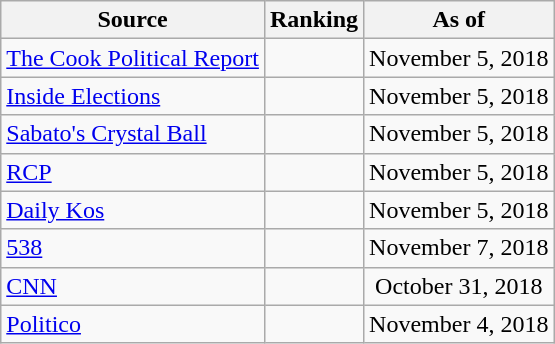<table class="wikitable" style="text-align:center">
<tr>
<th>Source</th>
<th>Ranking</th>
<th>As of</th>
</tr>
<tr>
<td align=left><a href='#'>The Cook Political Report</a></td>
<td></td>
<td>November 5, 2018</td>
</tr>
<tr>
<td align=left><a href='#'>Inside Elections</a></td>
<td></td>
<td>November 5, 2018</td>
</tr>
<tr>
<td align=left><a href='#'>Sabato's Crystal Ball</a></td>
<td></td>
<td>November 5, 2018</td>
</tr>
<tr>
<td align="left"><a href='#'>RCP</a></td>
<td></td>
<td>November 5, 2018</td>
</tr>
<tr>
<td align="left"><a href='#'>Daily Kos</a></td>
<td></td>
<td>November 5, 2018</td>
</tr>
<tr>
<td align="left"><a href='#'>538</a></td>
<td></td>
<td>November 7, 2018</td>
</tr>
<tr>
<td align="left"><a href='#'>CNN</a></td>
<td></td>
<td>October 31, 2018</td>
</tr>
<tr>
<td align="left"><a href='#'>Politico</a></td>
<td></td>
<td>November 4, 2018</td>
</tr>
</table>
